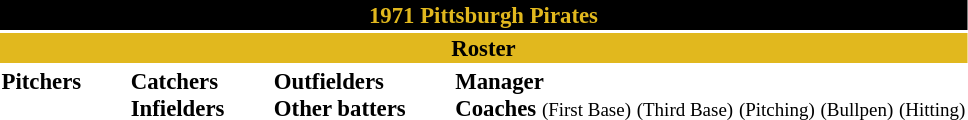<table class="toccolours" style="font-size: 95%;">
<tr>
<th colspan="10" style="background-color: black; color: #e1b81e; text-align: center;">1971 Pittsburgh Pirates</th>
</tr>
<tr>
<td colspan="10" style="background-color: #e1b81e; color: black; text-align: center;"><strong>Roster</strong></td>
</tr>
<tr>
<td valign="top"><strong>Pitchers</strong><br>













</td>
<td width="25px"></td>
<td valign="top"><strong>Catchers</strong><br>


<strong>Infielders</strong>







</td>
<td width="25px"></td>
<td valign="top"><strong>Outfielders</strong><br>






<strong>Other batters</strong>

</td>
<td width="25px"></td>
<td valign="top"><strong>Manager</strong><br>
<strong>Coaches</strong>
<small>(First Base)</small>
<small>(Third Base)</small>
<small>(Pitching)</small>
<small>(Bullpen)</small>
<small>(Hitting)</small></td>
</tr>
</table>
